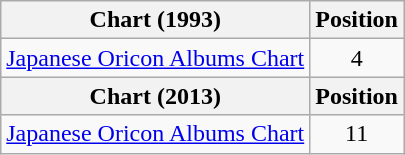<table class="wikitable" style="text-align:center;">
<tr>
<th>Chart (1993)</th>
<th>Position</th>
</tr>
<tr>
<td><a href='#'>Japanese Oricon Albums Chart</a></td>
<td>4</td>
</tr>
<tr>
<th>Chart (2013)</th>
<th>Position</th>
</tr>
<tr>
<td><a href='#'>Japanese Oricon Albums Chart</a></td>
<td>11</td>
</tr>
</table>
